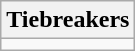<table class="wikitable collapsible collapsed">
<tr>
<th>Tiebreakers</th>
</tr>
<tr>
<td></td>
</tr>
</table>
